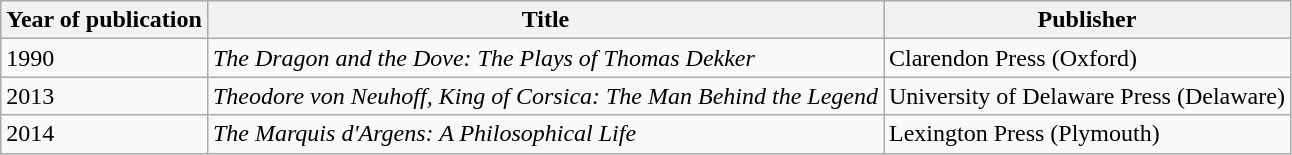<table class="wikitable sortable">
<tr>
<th>Year of publication</th>
<th>Title</th>
<th>Publisher</th>
</tr>
<tr>
<td>1990</td>
<td><em>The Dragon and the Dove: The Plays of Thomas Dekker</em></td>
<td>Clarendon Press (Oxford)</td>
</tr>
<tr>
<td>2013</td>
<td><em>Theodore von Neuhoff, King of Corsica: The Man Behind the Legend</em></td>
<td>University of Delaware Press (Delaware)</td>
</tr>
<tr>
<td>2014</td>
<td><em>The Marquis d'Argens: A Philosophical Life</em></td>
<td>Lexington Press (Plymouth)</td>
</tr>
</table>
